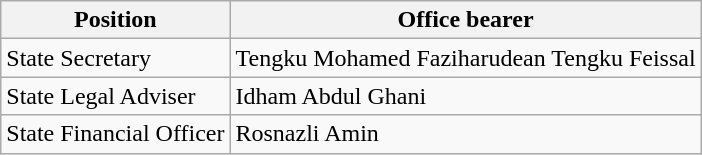<table class="wikitable">
<tr>
<th>Position</th>
<th>Office bearer</th>
</tr>
<tr>
<td>State Secretary</td>
<td>Tengku Mohamed Faziharudean Tengku Feissal</td>
</tr>
<tr>
<td>State Legal Adviser</td>
<td>Idham Abdul Ghani</td>
</tr>
<tr>
<td>State Financial Officer</td>
<td>Rosnazli Amin</td>
</tr>
</table>
